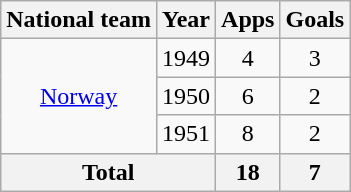<table class="wikitable" style="text-align:center">
<tr>
<th>National team</th>
<th>Year</th>
<th>Apps</th>
<th>Goals</th>
</tr>
<tr>
<td rowspan="3"><a href='#'>Norway</a></td>
<td>1949</td>
<td>4</td>
<td>3</td>
</tr>
<tr>
<td>1950</td>
<td>6</td>
<td>2</td>
</tr>
<tr>
<td>1951</td>
<td>8</td>
<td>2</td>
</tr>
<tr>
<th colspan="2">Total</th>
<th>18</th>
<th>7</th>
</tr>
</table>
